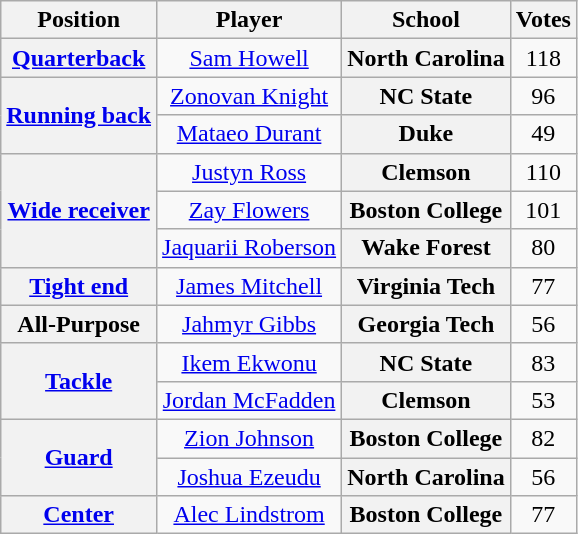<table class="wikitable" style="text-align: center;">
<tr>
<th>Position</th>
<th>Player</th>
<th>School</th>
<th>Votes</th>
</tr>
<tr>
<th rowspan="1"><a href='#'>Quarterback</a></th>
<td><a href='#'>Sam Howell</a></td>
<th style=>North Carolina</th>
<td>118</td>
</tr>
<tr>
<th rowspan="2"><a href='#'>Running back</a></th>
<td><a href='#'>Zonovan Knight</a></td>
<th style=>NC State</th>
<td>96</td>
</tr>
<tr>
<td><a href='#'>Mataeo Durant</a></td>
<th style=>Duke</th>
<td>49</td>
</tr>
<tr>
<th rowspan="3"><a href='#'>Wide receiver</a></th>
<td><a href='#'>Justyn Ross</a></td>
<th style=>Clemson</th>
<td>110</td>
</tr>
<tr>
<td><a href='#'>Zay Flowers</a></td>
<th style=>Boston College</th>
<td>101</td>
</tr>
<tr>
<td><a href='#'>Jaquarii Roberson</a></td>
<th style=>Wake Forest</th>
<td>80</td>
</tr>
<tr>
<th rowspan="1"><a href='#'>Tight end</a></th>
<td><a href='#'>James Mitchell</a></td>
<th style=>Virginia Tech</th>
<td>77</td>
</tr>
<tr>
<th rowspan="1">All-Purpose</th>
<td><a href='#'>Jahmyr Gibbs</a></td>
<th style=>Georgia Tech</th>
<td>56</td>
</tr>
<tr>
<th rowspan="2"><a href='#'>Tackle</a></th>
<td><a href='#'>Ikem Ekwonu</a></td>
<th style=>NC State</th>
<td>83</td>
</tr>
<tr>
<td><a href='#'>Jordan McFadden</a></td>
<th style=>Clemson</th>
<td>53</td>
</tr>
<tr>
<th rowspan="2"><a href='#'>Guard</a></th>
<td><a href='#'>Zion Johnson</a></td>
<th style=>Boston College</th>
<td>82</td>
</tr>
<tr>
<td><a href='#'>Joshua Ezeudu</a></td>
<th style=>North Carolina</th>
<td>56</td>
</tr>
<tr>
<th rowspan="1"><a href='#'>Center</a></th>
<td><a href='#'>Alec Lindstrom</a></td>
<th style=>Boston College</th>
<td>77</td>
</tr>
</table>
